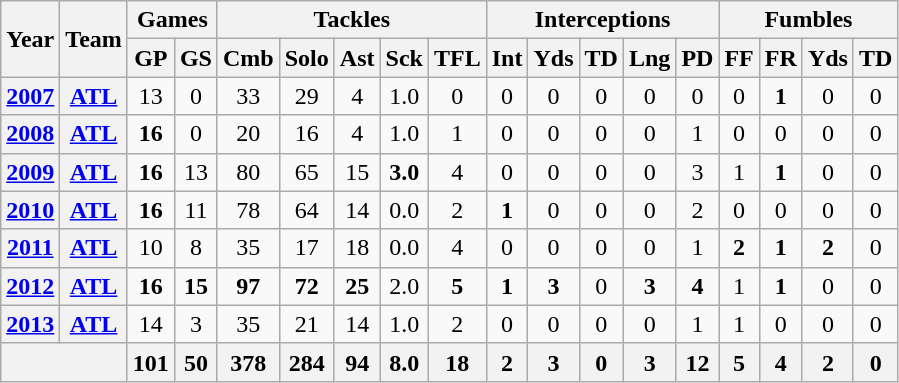<table class="wikitable" style="text-align:center">
<tr>
<th rowspan="2">Year</th>
<th rowspan="2">Team</th>
<th colspan="2">Games</th>
<th colspan="5">Tackles</th>
<th colspan="5">Interceptions</th>
<th colspan="4">Fumbles</th>
</tr>
<tr>
<th>GP</th>
<th>GS</th>
<th>Cmb</th>
<th>Solo</th>
<th>Ast</th>
<th>Sck</th>
<th>TFL</th>
<th>Int</th>
<th>Yds</th>
<th>TD</th>
<th>Lng</th>
<th>PD</th>
<th>FF</th>
<th>FR</th>
<th>Yds</th>
<th>TD</th>
</tr>
<tr>
<th><a href='#'>2007</a></th>
<th><a href='#'>ATL</a></th>
<td>13</td>
<td>0</td>
<td>33</td>
<td>29</td>
<td>4</td>
<td>1.0</td>
<td>0</td>
<td>0</td>
<td>0</td>
<td>0</td>
<td>0</td>
<td>0</td>
<td>0</td>
<td><strong>1</strong></td>
<td>0</td>
<td>0</td>
</tr>
<tr>
<th><a href='#'>2008</a></th>
<th><a href='#'>ATL</a></th>
<td><strong>16</strong></td>
<td>0</td>
<td>20</td>
<td>16</td>
<td>4</td>
<td>1.0</td>
<td>1</td>
<td>0</td>
<td>0</td>
<td>0</td>
<td>0</td>
<td>1</td>
<td>0</td>
<td>0</td>
<td>0</td>
<td>0</td>
</tr>
<tr>
<th><a href='#'>2009</a></th>
<th><a href='#'>ATL</a></th>
<td><strong>16</strong></td>
<td>13</td>
<td>80</td>
<td>65</td>
<td>15</td>
<td><strong>3.0</strong></td>
<td>4</td>
<td>0</td>
<td>0</td>
<td>0</td>
<td>0</td>
<td>3</td>
<td>1</td>
<td><strong>1</strong></td>
<td>0</td>
<td>0</td>
</tr>
<tr>
<th><a href='#'>2010</a></th>
<th><a href='#'>ATL</a></th>
<td><strong>16</strong></td>
<td>11</td>
<td>78</td>
<td>64</td>
<td>14</td>
<td>0.0</td>
<td>2</td>
<td><strong>1</strong></td>
<td>0</td>
<td>0</td>
<td>0</td>
<td>2</td>
<td>0</td>
<td>0</td>
<td>0</td>
<td>0</td>
</tr>
<tr>
<th><a href='#'>2011</a></th>
<th><a href='#'>ATL</a></th>
<td>10</td>
<td>8</td>
<td>35</td>
<td>17</td>
<td>18</td>
<td>0.0</td>
<td>4</td>
<td>0</td>
<td>0</td>
<td>0</td>
<td>0</td>
<td>1</td>
<td><strong>2</strong></td>
<td><strong>1</strong></td>
<td><strong>2</strong></td>
<td>0</td>
</tr>
<tr>
<th><a href='#'>2012</a></th>
<th><a href='#'>ATL</a></th>
<td><strong>16</strong></td>
<td><strong>15</strong></td>
<td><strong>97</strong></td>
<td><strong>72</strong></td>
<td><strong>25</strong></td>
<td>2.0</td>
<td><strong>5</strong></td>
<td><strong>1</strong></td>
<td><strong>3</strong></td>
<td>0</td>
<td><strong>3</strong></td>
<td><strong>4</strong></td>
<td>1</td>
<td><strong>1</strong></td>
<td>0</td>
<td>0</td>
</tr>
<tr>
<th><a href='#'>2013</a></th>
<th><a href='#'>ATL</a></th>
<td>14</td>
<td>3</td>
<td>35</td>
<td>21</td>
<td>14</td>
<td>1.0</td>
<td>2</td>
<td>0</td>
<td>0</td>
<td>0</td>
<td>0</td>
<td>1</td>
<td>1</td>
<td>0</td>
<td>0</td>
<td>0</td>
</tr>
<tr>
<th colspan="2"></th>
<th>101</th>
<th>50</th>
<th>378</th>
<th>284</th>
<th>94</th>
<th>8.0</th>
<th>18</th>
<th>2</th>
<th>3</th>
<th>0</th>
<th>3</th>
<th>12</th>
<th>5</th>
<th>4</th>
<th>2</th>
<th>0</th>
</tr>
</table>
